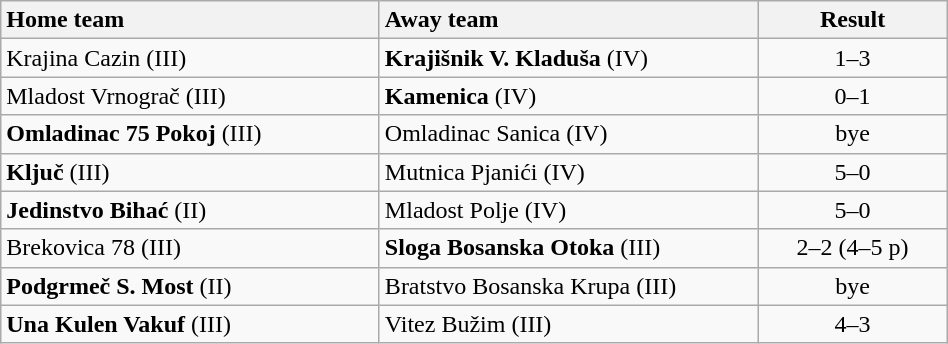<table class="wikitable" style="width:50%">
<tr>
<th style="width:40%; text-align:left">Home team</th>
<th style="width:40%; text-align:left">Away team</th>
<th>Result</th>
</tr>
<tr>
<td>Krajina Cazin (III)</td>
<td><strong>Krajišnik V. Kladuša</strong> (IV)</td>
<td style="text-align:center">1–3</td>
</tr>
<tr>
<td>Mladost Vrnograč (III)</td>
<td><strong>Kamenica</strong> (IV)</td>
<td style="text-align:center">0–1</td>
</tr>
<tr>
<td><strong>Omladinac 75 Pokoj</strong> (III)</td>
<td>Omladinac Sanica (IV)</td>
<td style="text-align:center">bye</td>
</tr>
<tr>
<td><strong>Ključ</strong> (III)</td>
<td>Mutnica Pjanići (IV)</td>
<td style="text-align:center">5–0</td>
</tr>
<tr>
<td><strong>Jedinstvo Bihać</strong> (II)</td>
<td>Mladost Polje (IV)</td>
<td style="text-align:center">5–0</td>
</tr>
<tr>
<td>Brekovica 78 (III)</td>
<td><strong>Sloga Bosanska Otoka</strong> (III)</td>
<td style="text-align:center">2–2 (4–5 p)</td>
</tr>
<tr>
<td><strong>Podgrmeč S. Most</strong> (II)</td>
<td>Bratstvo Bosanska Krupa (III)</td>
<td style="text-align:center">bye</td>
</tr>
<tr>
<td><strong>Una Kulen Vakuf</strong> (III)</td>
<td>Vitez Bužim (III)</td>
<td style="text-align:center">4–3</td>
</tr>
</table>
